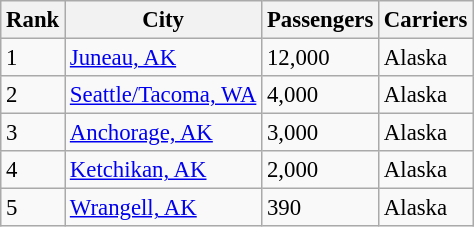<table class="wikitable" style="font-size: 95%;">
<tr>
<th>Rank</th>
<th>City</th>
<th>Passengers</th>
<th>Carriers</th>
</tr>
<tr>
<td>1</td>
<td><a href='#'>Juneau, AK</a></td>
<td>12,000</td>
<td>Alaska</td>
</tr>
<tr>
<td>2</td>
<td><a href='#'>Seattle/Tacoma, WA</a></td>
<td>4,000</td>
<td>Alaska</td>
</tr>
<tr>
<td>3</td>
<td><a href='#'>Anchorage, AK</a></td>
<td>3,000</td>
<td>Alaska</td>
</tr>
<tr>
<td>4</td>
<td><a href='#'>Ketchikan, AK</a></td>
<td>2,000</td>
<td>Alaska</td>
</tr>
<tr>
<td>5</td>
<td><a href='#'>Wrangell, AK</a></td>
<td>390</td>
<td>Alaska</td>
</tr>
</table>
